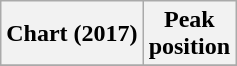<table class="wikitable sortable plainrowheaders" style="text-align:center;">
<tr>
<th scope="col">Chart (2017)</th>
<th scope="col">Peak<br>position</th>
</tr>
<tr>
</tr>
</table>
